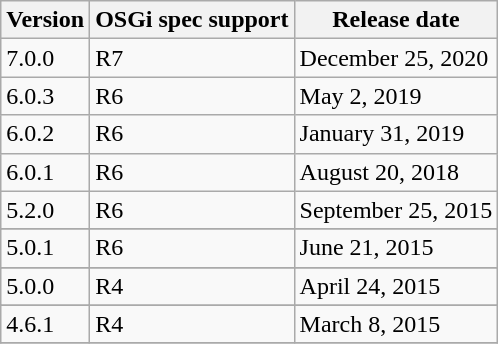<table class="wikitable">
<tr>
<th>Version</th>
<th>OSGi spec support</th>
<th>Release date</th>
</tr>
<tr>
<td>7.0.0</td>
<td>R7</td>
<td>December 25, 2020</td>
</tr>
<tr>
<td>6.0.3</td>
<td>R6</td>
<td>May 2, 2019</td>
</tr>
<tr>
<td>6.0.2</td>
<td>R6</td>
<td>January 31, 2019</td>
</tr>
<tr>
<td>6.0.1</td>
<td>R6</td>
<td>August 20, 2018</td>
</tr>
<tr>
<td>5.2.0</td>
<td>R6</td>
<td>September 25, 2015</td>
</tr>
<tr>
</tr>
<tr>
<td>5.0.1</td>
<td>R6</td>
<td>June 21, 2015</td>
</tr>
<tr>
</tr>
<tr>
<td>5.0.0</td>
<td>R4</td>
<td>April 24, 2015</td>
</tr>
<tr>
</tr>
<tr>
<td>4.6.1</td>
<td>R4</td>
<td>March 8, 2015</td>
</tr>
<tr>
</tr>
</table>
